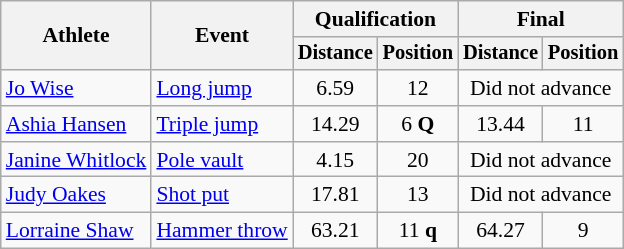<table class=wikitable style="font-size:90%">
<tr>
<th rowspan="2">Athlete</th>
<th rowspan="2">Event</th>
<th colspan="2">Qualification</th>
<th colspan="2">Final</th>
</tr>
<tr style="font-size:95%">
<th>Distance</th>
<th>Position</th>
<th>Distance</th>
<th>Position</th>
</tr>
<tr align=center>
<td align=left><a href='#'>Jo Wise</a></td>
<td align=left><a href='#'>Long jump</a></td>
<td>6.59</td>
<td>12</td>
<td colspan=2>Did not advance</td>
</tr>
<tr align=center>
<td align=left><a href='#'>Ashia Hansen</a></td>
<td align=left><a href='#'>Triple jump</a></td>
<td>14.29</td>
<td>6 <strong>Q</strong></td>
<td>13.44</td>
<td>11</td>
</tr>
<tr align=center>
<td align=left><a href='#'>Janine Whitlock</a></td>
<td align=left><a href='#'>Pole vault</a></td>
<td>4.15</td>
<td>20</td>
<td colspan=2>Did not advance</td>
</tr>
<tr align=center>
<td align=left><a href='#'>Judy Oakes</a></td>
<td align=left><a href='#'>Shot put</a></td>
<td>17.81</td>
<td>13</td>
<td colspan=2>Did not advance</td>
</tr>
<tr align=center>
<td align=left><a href='#'>Lorraine Shaw</a></td>
<td align=left><a href='#'>Hammer throw</a></td>
<td>63.21</td>
<td>11 <strong>q</strong></td>
<td>64.27</td>
<td>9</td>
</tr>
</table>
